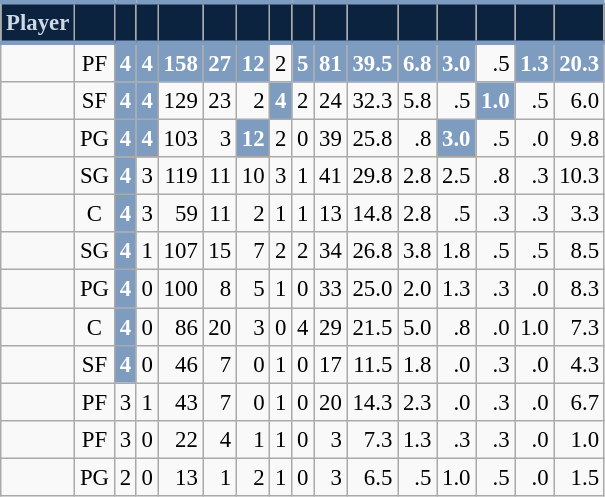<table class="wikitable sortable" style="font-size: 95%; text-align:right;">
<tr>
<th style="background:#0C2340; color:#CED9E5; border-top:#7D9CC0 3px solid; border-bottom:#7D9CC0 3px solid;">Player</th>
<th style="background:#0C2340; color:#CED9E5; border-top:#7D9CC0 3px solid; border-bottom:#7D9CC0 3px solid;"></th>
<th style="background:#0C2340; color:#CED9E5; border-top:#7D9CC0 3px solid; border-bottom:#7D9CC0 3px solid;"></th>
<th style="background:#0C2340; color:#CED9E5; border-top:#7D9CC0 3px solid; border-bottom:#7D9CC0 3px solid;"></th>
<th style="background:#0C2340; color:#CED9E5; border-top:#7D9CC0 3px solid; border-bottom:#7D9CC0 3px solid;"></th>
<th style="background:#0C2340; color:#CED9E5; border-top:#7D9CC0 3px solid; border-bottom:#7D9CC0 3px solid;"></th>
<th style="background:#0C2340; color:#CED9E5; border-top:#7D9CC0 3px solid; border-bottom:#7D9CC0 3px solid;"></th>
<th style="background:#0C2340; color:#CED9E5; border-top:#7D9CC0 3px solid; border-bottom:#7D9CC0 3px solid;"></th>
<th style="background:#0C2340; color:#CED9E5; border-top:#7D9CC0 3px solid; border-bottom:#7D9CC0 3px solid;"></th>
<th style="background:#0C2340; color:#CED9E5; border-top:#7D9CC0 3px solid; border-bottom:#7D9CC0 3px solid;"></th>
<th style="background:#0C2340; color:#CED9E5; border-top:#7D9CC0 3px solid; border-bottom:#7D9CC0 3px solid;"></th>
<th style="background:#0C2340; color:#CED9E5; border-top:#7D9CC0 3px solid; border-bottom:#7D9CC0 3px solid;"></th>
<th style="background:#0C2340; color:#CED9E5; border-top:#7D9CC0 3px solid; border-bottom:#7D9CC0 3px solid;"></th>
<th style="background:#0C2340; color:#CED9E5; border-top:#7D9CC0 3px solid; border-bottom:#7D9CC0 3px solid;"></th>
<th style="background:#0C2340; color:#CED9E5; border-top:#7D9CC0 3px solid; border-bottom:#7D9CC0 3px solid;"></th>
<th style="background:#0C2340; color:#CED9E5; border-top:#7D9CC0 3px solid; border-bottom:#7D9CC0 3px solid;"></th>
</tr>
<tr>
<td style="text-align:left;"></td>
<td style="text-align:center;">PF</td>
<td style="background:#7D9CC0; color:#FFFFFF;"><strong>4</strong></td>
<td style="background:#7D9CC0; color:#FFFFFF;"><strong>4</strong></td>
<td style="background:#7D9CC0; color:#FFFFFF;"><strong>158</strong></td>
<td style="background:#7D9CC0; color:#FFFFFF;"><strong>27</strong></td>
<td style="background:#7D9CC0; color:#FFFFFF;"><strong>12</strong></td>
<td>2</td>
<td style="background:#7D9CC0; color:#FFFFFF;"><strong>5</strong></td>
<td style="background:#7D9CC0; color:#FFFFFF;"><strong>81</strong></td>
<td style="background:#7D9CC0; color:#FFFFFF;"><strong>39.5</strong></td>
<td style="background:#7D9CC0; color:#FFFFFF;"><strong>6.8</strong></td>
<td style="background:#7D9CC0; color:#FFFFFF;"><strong>3.0</strong></td>
<td>.5</td>
<td style="background:#7D9CC0; color:#FFFFFF;"><strong>1.3</strong></td>
<td style="background:#7D9CC0; color:#FFFFFF;"><strong>20.3</strong></td>
</tr>
<tr>
<td style="text-align:left;"></td>
<td style="text-align:center;">SF</td>
<td style="background:#7D9CC0; color:#FFFFFF;"><strong>4</strong></td>
<td style="background:#7D9CC0; color:#FFFFFF;"><strong>4</strong></td>
<td>129</td>
<td>23</td>
<td>2</td>
<td style="background:#7D9CC0; color:#FFFFFF;"><strong>4</strong></td>
<td>2</td>
<td>24</td>
<td>32.3</td>
<td>5.8</td>
<td>.5</td>
<td style="background:#7D9CC0; color:#FFFFFF;"><strong>1.0</strong></td>
<td>.5</td>
<td>6.0</td>
</tr>
<tr>
<td style="text-align:left;"></td>
<td style="text-align:center;">PG</td>
<td style="background:#7D9CC0; color:#FFFFFF;"><strong>4</strong></td>
<td style="background:#7D9CC0; color:#FFFFFF;"><strong>4</strong></td>
<td>103</td>
<td>3</td>
<td style="background:#7D9CC0; color:#FFFFFF;"><strong>12</strong></td>
<td>2</td>
<td>0</td>
<td>39</td>
<td>25.8</td>
<td>.8</td>
<td style="background:#7D9CC0; color:#FFFFFF;"><strong>3.0</strong></td>
<td>.5</td>
<td>.0</td>
<td>9.8</td>
</tr>
<tr>
<td style="text-align:left;"></td>
<td style="text-align:center;">SG</td>
<td style="background:#7D9CC0; color:#FFFFFF;"><strong>4</strong></td>
<td>3</td>
<td>119</td>
<td>11</td>
<td>10</td>
<td>3</td>
<td>1</td>
<td>41</td>
<td>29.8</td>
<td>2.8</td>
<td>2.5</td>
<td>.8</td>
<td>.3</td>
<td>10.3</td>
</tr>
<tr>
<td style="text-align:left;"></td>
<td style="text-align:center;">C</td>
<td style="background:#7D9CC0; color:#FFFFFF;"><strong>4</strong></td>
<td>3</td>
<td>59</td>
<td>11</td>
<td>2</td>
<td>1</td>
<td>1</td>
<td>13</td>
<td>14.8</td>
<td>2.8</td>
<td>.5</td>
<td>.3</td>
<td>.3</td>
<td>3.3</td>
</tr>
<tr>
<td style="text-align:left;"></td>
<td style="text-align:center;">SG</td>
<td style="background:#7D9CC0; color:#FFFFFF;"><strong>4</strong></td>
<td>1</td>
<td>107</td>
<td>15</td>
<td>7</td>
<td>2</td>
<td>2</td>
<td>34</td>
<td>26.8</td>
<td>3.8</td>
<td>1.8</td>
<td>.5</td>
<td>.5</td>
<td>8.5</td>
</tr>
<tr>
<td style="text-align:left;"></td>
<td style="text-align:center;">PG</td>
<td style="background:#7D9CC0; color:#FFFFFF;"><strong>4</strong></td>
<td>0</td>
<td>100</td>
<td>8</td>
<td>5</td>
<td>1</td>
<td>0</td>
<td>33</td>
<td>25.0</td>
<td>2.0</td>
<td>1.3</td>
<td>.3</td>
<td>.0</td>
<td>8.3</td>
</tr>
<tr>
<td style="text-align:left;"></td>
<td style="text-align:center;">C</td>
<td style="background:#7D9CC0; color:#FFFFFF;"><strong>4</strong></td>
<td>0</td>
<td>86</td>
<td>20</td>
<td>3</td>
<td>0</td>
<td>4</td>
<td>29</td>
<td>21.5</td>
<td>5.0</td>
<td>.8</td>
<td>.0</td>
<td>1.0</td>
<td>7.3</td>
</tr>
<tr>
<td style="text-align:left;"></td>
<td style="text-align:center;">SF</td>
<td style="background:#7D9CC0; color:#FFFFFF;"><strong>4</strong></td>
<td>0</td>
<td>46</td>
<td>7</td>
<td>0</td>
<td>1</td>
<td>0</td>
<td>17</td>
<td>11.5</td>
<td>1.8</td>
<td>.0</td>
<td>.3</td>
<td>.0</td>
<td>4.3</td>
</tr>
<tr>
<td style="text-align:left;"></td>
<td style="text-align:center;">PF</td>
<td>3</td>
<td>1</td>
<td>43</td>
<td>7</td>
<td>0</td>
<td>1</td>
<td>0</td>
<td>20</td>
<td>14.3</td>
<td>2.3</td>
<td>.0</td>
<td>.3</td>
<td>.0</td>
<td>6.7</td>
</tr>
<tr>
<td style="text-align:left;"></td>
<td style="text-align:center;">PF</td>
<td>3</td>
<td>0</td>
<td>22</td>
<td>4</td>
<td>1</td>
<td>1</td>
<td>0</td>
<td>3</td>
<td>7.3</td>
<td>1.3</td>
<td>.3</td>
<td>.3</td>
<td>.0</td>
<td>1.0</td>
</tr>
<tr>
<td style="text-align:left;"></td>
<td style="text-align:center;">PG</td>
<td>2</td>
<td>0</td>
<td>13</td>
<td>1</td>
<td>2</td>
<td>1</td>
<td>0</td>
<td>3</td>
<td>6.5</td>
<td>.5</td>
<td>1.0</td>
<td>.5</td>
<td>.0</td>
<td>1.5</td>
</tr>
</table>
